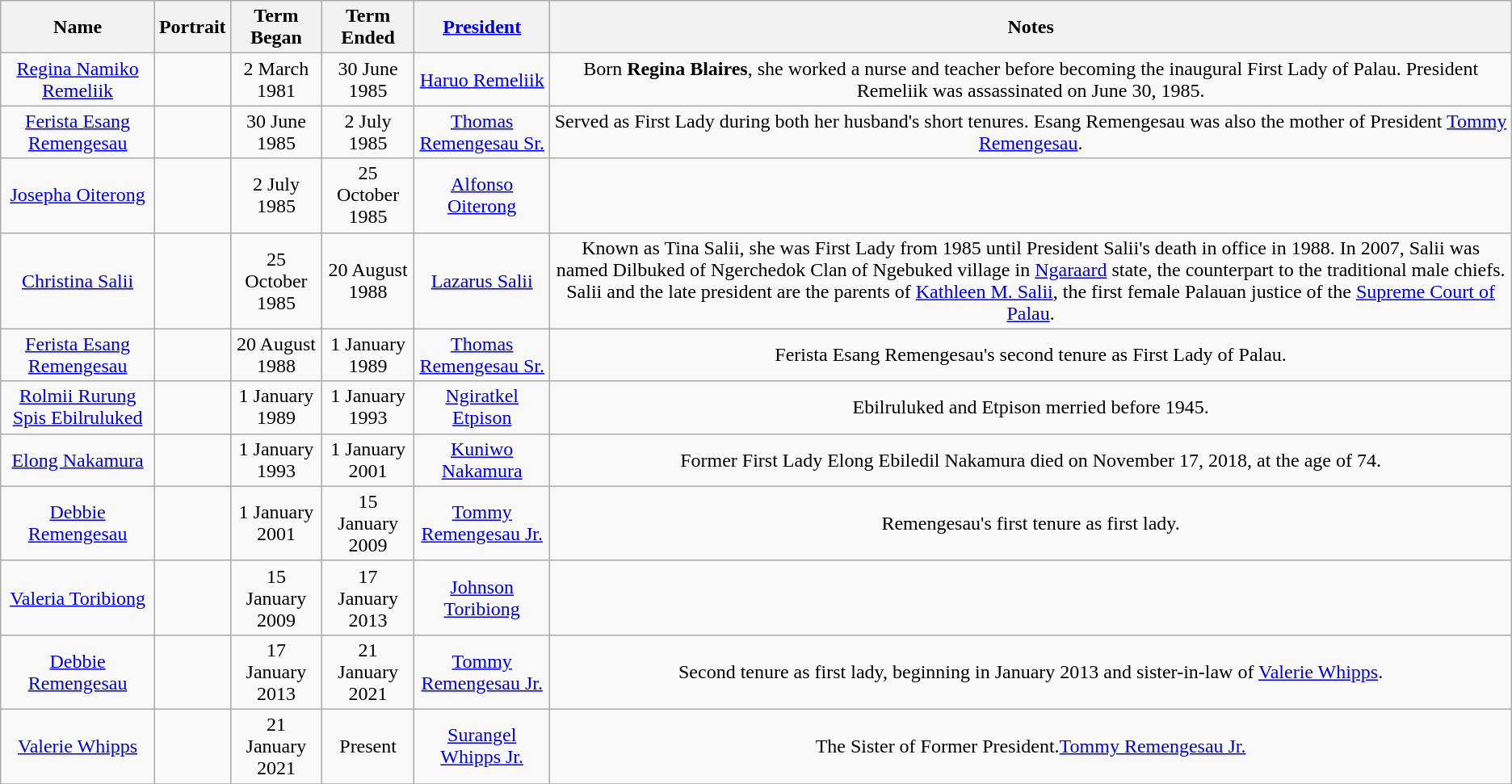<table class="wikitable" style="text-align:center">
<tr>
<th>Name</th>
<th>Portrait</th>
<th>Term Began</th>
<th>Term Ended</th>
<th><a href='#'>President</a></th>
<th>Notes</th>
</tr>
<tr>
<td><a href='#'>Regina Namiko Remeliik</a></td>
<td></td>
<td>2 March 1981</td>
<td>30 June 1985</td>
<td><a href='#'>Haruo Remeliik</a></td>
<td>Born <strong>Regina Blaires</strong>, she worked a nurse and teacher before becoming the inaugural First Lady of Palau. President Remeliik was assassinated on June 30, 1985.</td>
</tr>
<tr>
<td><a href='#'>Ferista Esang Remengesau</a></td>
<td></td>
<td>30 June 1985</td>
<td>2 July 1985</td>
<td><a href='#'>Thomas Remengesau Sr.</a></td>
<td>Served as First Lady during both her husband's short tenures. Esang Remengesau was also the mother of President <a href='#'>Tommy Remengesau</a>.</td>
</tr>
<tr>
<td><a href='#'>Josepha Oiterong</a></td>
<td></td>
<td>2 July 1985</td>
<td>25 October 1985</td>
<td><a href='#'>Alfonso Oiterong</a></td>
<td></td>
</tr>
<tr>
<td><a href='#'>Christina Salii</a></td>
<td></td>
<td>25 October 1985</td>
<td>20 August 1988</td>
<td><a href='#'>Lazarus Salii</a></td>
<td>Known as Tina Salii, she was First Lady from 1985 until President Salii's death in office in 1988. In 2007, Salii was named Dilbuked of Ngerchedok Clan of Ngebuked village in <a href='#'>Ngaraard</a> state, the counterpart to the traditional male chiefs. Salii and the late president are the parents of <a href='#'>Kathleen M. Salii</a>, the first female Palauan justice of the <a href='#'>Supreme Court of Palau</a>.</td>
</tr>
<tr>
<td><a href='#'>Ferista Esang Remengesau</a></td>
<td></td>
<td>20 August 1988</td>
<td>1 January 1989</td>
<td><a href='#'>Thomas Remengesau Sr.</a></td>
<td>Ferista Esang Remengesau's second tenure as First Lady of Palau.</td>
</tr>
<tr>
<td><a href='#'>Rolmii Rurung Spis Ebilruluked</a></td>
<td></td>
<td>1 January 1989</td>
<td>1 January 1993</td>
<td><a href='#'>Ngiratkel Etpison</a></td>
<td>Ebilruluked and Etpison merried before 1945.</td>
</tr>
<tr>
<td><a href='#'>Elong Nakamura</a></td>
<td></td>
<td>1 January 1993</td>
<td>1 January 2001</td>
<td><a href='#'>Kuniwo Nakamura</a></td>
<td>Former First Lady Elong Ebiledil Nakamura died on November 17, 2018, at the age of 74.</td>
</tr>
<tr>
<td><a href='#'>Debbie Remengesau</a></td>
<td></td>
<td>1 January 2001</td>
<td>15 January 2009</td>
<td><a href='#'>Tommy Remengesau Jr.</a></td>
<td>Remengesau's first tenure as first lady.</td>
</tr>
<tr>
<td><a href='#'>Valeria Toribiong</a></td>
<td></td>
<td>15 January 2009</td>
<td>17 January 2013</td>
<td><a href='#'>Johnson Toribiong</a></td>
<td></td>
</tr>
<tr>
<td><a href='#'>Debbie Remengesau</a></td>
<td></td>
<td>17 January 2013</td>
<td>21 January 2021</td>
<td><a href='#'>Tommy Remengesau Jr.</a></td>
<td>Second tenure as first lady, beginning in January 2013 and sister-in-law of <a href='#'>Valerie Whipps</a>.</td>
</tr>
<tr>
<td><a href='#'>Valerie Whipps</a></td>
<td></td>
<td>21 January 2021</td>
<td>Present</td>
<td><a href='#'>Surangel Whipps Jr.</a></td>
<td>The Sister of Former President.<a href='#'>Tommy Remengesau Jr.</a></td>
</tr>
<tr>
</tr>
</table>
